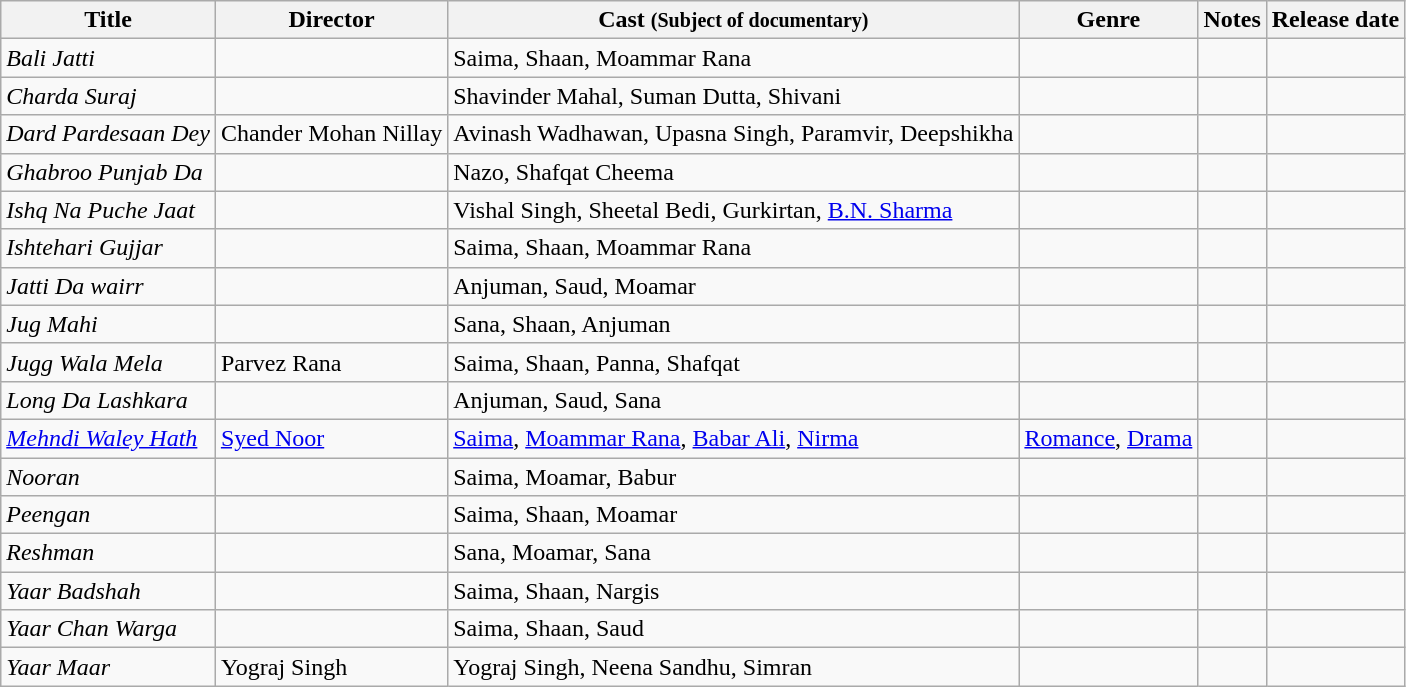<table class="wikitable sortable">
<tr>
<th>Title</th>
<th>Director</th>
<th>Cast <small>(Subject of documentary)</small></th>
<th>Genre</th>
<th>Notes</th>
<th>Release date</th>
</tr>
<tr>
<td><span></span> <em>Bali Jatti</em></td>
<td></td>
<td>Saima, Shaan, Moammar Rana</td>
<td></td>
<td></td>
<td></td>
</tr>
<tr>
<td><span></span> <em>Charda Suraj</em></td>
<td></td>
<td>Shavinder Mahal, Suman Dutta, Shivani</td>
<td></td>
<td></td>
<td></td>
</tr>
<tr>
<td><span></span> <em>Dard Pardesaan Dey</em></td>
<td>Chander Mohan Nillay</td>
<td>Avinash Wadhawan, Upasna Singh, Paramvir, Deepshikha</td>
<td></td>
<td></td>
<td></td>
</tr>
<tr>
<td><span></span> <em>Ghabroo Punjab Da</em></td>
<td></td>
<td>Nazo, Shafqat Cheema</td>
<td></td>
<td></td>
<td></td>
</tr>
<tr>
<td><span></span> <em>Ishq Na Puche Jaat</em></td>
<td></td>
<td>Vishal Singh, Sheetal Bedi, Gurkirtan, <a href='#'>B.N. Sharma</a></td>
<td></td>
<td></td>
<td></td>
</tr>
<tr>
<td><em>Ishtehari Gujjar</em></td>
<td></td>
<td>Saima, Shaan, Moammar Rana</td>
<td></td>
<td></td>
<td></td>
</tr>
<tr>
<td><span></span> <em>Jatti Da wairr</em></td>
<td></td>
<td>Anjuman, Saud, Moamar</td>
<td></td>
<td></td>
<td></td>
</tr>
<tr>
<td><em>Jug Mahi</em></td>
<td></td>
<td>Sana, Shaan, Anjuman</td>
<td></td>
<td></td>
<td></td>
</tr>
<tr>
<td><em>Jugg Wala Mela</em></td>
<td>Parvez Rana</td>
<td>Saima, Shaan, Panna, Shafqat</td>
<td></td>
<td></td>
<td></td>
</tr>
<tr>
<td><span></span> <em>Long Da Lashkara</em></td>
<td></td>
<td>Anjuman, Saud, Sana</td>
<td></td>
<td></td>
<td></td>
</tr>
<tr>
<td><span></span> <em><a href='#'>Mehndi Waley Hath</a></em></td>
<td><a href='#'>Syed Noor</a></td>
<td><a href='#'>Saima</a>, <a href='#'>Moammar Rana</a>, <a href='#'>Babar Ali</a>, <a href='#'>Nirma</a></td>
<td><a href='#'>Romance</a>, <a href='#'>Drama</a></td>
<td></td>
<td></td>
</tr>
<tr>
<td><span></span> <em>Nooran</em></td>
<td></td>
<td>Saima, Moamar, Babur</td>
<td></td>
<td></td>
<td></td>
</tr>
<tr>
<td><span></span> <em>Peengan</em></td>
<td></td>
<td>Saima, Shaan, Moamar</td>
<td></td>
<td></td>
<td></td>
</tr>
<tr>
<td><span></span> <em>Reshman</em></td>
<td></td>
<td>Sana, Moamar, Sana</td>
<td></td>
<td></td>
<td></td>
</tr>
<tr>
<td><span></span> <em>Yaar Badshah</em></td>
<td></td>
<td>Saima, Shaan, Nargis</td>
<td></td>
<td></td>
<td></td>
</tr>
<tr>
<td><em>Yaar Chan Warga</em></td>
<td></td>
<td>Saima, Shaan, Saud</td>
<td></td>
<td></td>
<td></td>
</tr>
<tr>
<td><em>Yaar Maar</em></td>
<td>Yograj Singh</td>
<td>Yograj Singh, Neena Sandhu, Simran</td>
<td></td>
<td></td>
<td></td>
</tr>
</table>
